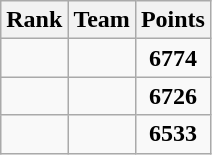<table class=wikitable style="text-align:center;">
<tr>
<th>Rank</th>
<th>Team</th>
<th>Points</th>
</tr>
<tr>
<td></td>
<td align=left></td>
<td><strong>6774</strong></td>
</tr>
<tr>
<td></td>
<td align=left></td>
<td><strong>6726</strong></td>
</tr>
<tr>
<td></td>
<td align=left></td>
<td><strong>6533</strong></td>
</tr>
</table>
